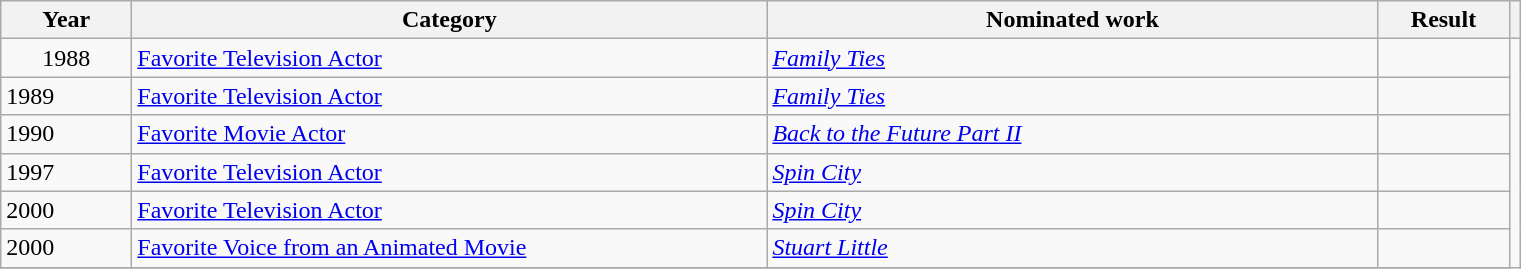<table class=wikitable>
<tr>
<th scope="col" style="width:5em;">Year</th>
<th scope="col" style="width:26em;">Category</th>
<th scope="col" style="width:25em;">Nominated work</th>
<th scope="col" style="width:5em;">Result</th>
<th></th>
</tr>
<tr>
<td style="text-align:center;">1988</td>
<td><a href='#'>Favorite Television Actor</a></td>
<td><em><a href='#'>Family Ties</a></em></td>
<td></td>
</tr>
<tr>
<td>1989</td>
<td><a href='#'>Favorite Television Actor</a></td>
<td><em><a href='#'>Family Ties</a></em></td>
<td></td>
</tr>
<tr>
<td>1990</td>
<td><a href='#'>Favorite Movie Actor</a></td>
<td><em><a href='#'>Back to the Future Part II</a></em></td>
<td></td>
</tr>
<tr>
<td>1997</td>
<td><a href='#'>Favorite Television Actor</a></td>
<td><em><a href='#'>Spin City</a></em></td>
<td></td>
</tr>
<tr>
<td>2000</td>
<td><a href='#'>Favorite Television Actor</a></td>
<td><em><a href='#'>Spin City</a></em></td>
<td></td>
</tr>
<tr>
<td>2000</td>
<td><a href='#'>Favorite Voice from an Animated Movie</a></td>
<td><em><a href='#'>Stuart Little</a></em></td>
<td></td>
</tr>
<tr>
</tr>
</table>
